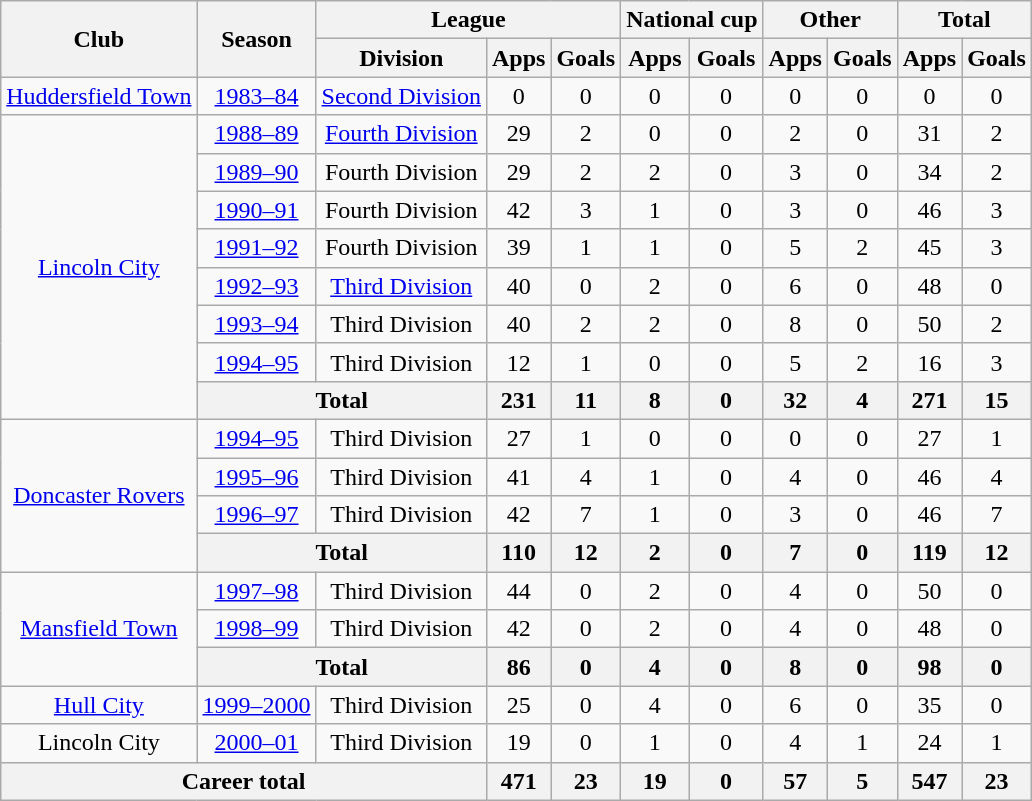<table class="wikitable" style="text-align:center">
<tr>
<th rowspan="2">Club</th>
<th rowspan="2">Season</th>
<th colspan="3">League</th>
<th colspan="2">National cup</th>
<th colspan="2">Other</th>
<th colspan="2">Total</th>
</tr>
<tr>
<th>Division</th>
<th>Apps</th>
<th>Goals</th>
<th>Apps</th>
<th>Goals</th>
<th>Apps</th>
<th>Goals</th>
<th>Apps</th>
<th>Goals</th>
</tr>
<tr>
<td><a href='#'>Huddersfield Town</a></td>
<td><a href='#'>1983–84</a></td>
<td><a href='#'>Second Division</a></td>
<td>0</td>
<td>0</td>
<td>0</td>
<td>0</td>
<td>0</td>
<td>0</td>
<td>0</td>
<td>0</td>
</tr>
<tr>
<td rowspan="8"><a href='#'>Lincoln City</a></td>
<td><a href='#'>1988–89</a></td>
<td><a href='#'>Fourth Division</a></td>
<td>29</td>
<td>2</td>
<td>0</td>
<td>0</td>
<td>2</td>
<td>0</td>
<td>31</td>
<td>2</td>
</tr>
<tr>
<td><a href='#'>1989–90</a></td>
<td>Fourth Division</td>
<td>29</td>
<td>2</td>
<td>2</td>
<td>0</td>
<td>3</td>
<td>0</td>
<td>34</td>
<td>2</td>
</tr>
<tr>
<td><a href='#'>1990–91</a></td>
<td>Fourth Division</td>
<td>42</td>
<td>3</td>
<td>1</td>
<td>0</td>
<td>3</td>
<td>0</td>
<td>46</td>
<td>3</td>
</tr>
<tr>
<td><a href='#'>1991–92</a></td>
<td>Fourth Division</td>
<td>39</td>
<td>1</td>
<td>1</td>
<td>0</td>
<td>5</td>
<td>2</td>
<td>45</td>
<td>3</td>
</tr>
<tr>
<td><a href='#'>1992–93</a></td>
<td><a href='#'>Third Division</a></td>
<td>40</td>
<td>0</td>
<td>2</td>
<td>0</td>
<td>6</td>
<td>0</td>
<td>48</td>
<td>0</td>
</tr>
<tr>
<td><a href='#'>1993–94</a></td>
<td>Third Division</td>
<td>40</td>
<td>2</td>
<td>2</td>
<td>0</td>
<td>8</td>
<td>0</td>
<td>50</td>
<td>2</td>
</tr>
<tr>
<td><a href='#'>1994–95</a></td>
<td>Third Division</td>
<td>12</td>
<td>1</td>
<td>0</td>
<td>0</td>
<td>5</td>
<td>2</td>
<td>16</td>
<td>3</td>
</tr>
<tr>
<th colspan="2">Total</th>
<th>231</th>
<th>11</th>
<th>8</th>
<th>0</th>
<th>32</th>
<th>4</th>
<th>271</th>
<th>15</th>
</tr>
<tr>
<td rowspan="4"><a href='#'>Doncaster Rovers</a></td>
<td><a href='#'>1994–95</a></td>
<td>Third Division</td>
<td>27</td>
<td>1</td>
<td>0</td>
<td>0</td>
<td>0</td>
<td>0</td>
<td>27</td>
<td>1</td>
</tr>
<tr>
<td><a href='#'>1995–96</a></td>
<td>Third Division</td>
<td>41</td>
<td>4</td>
<td>1</td>
<td>0</td>
<td>4</td>
<td>0</td>
<td>46</td>
<td>4</td>
</tr>
<tr>
<td><a href='#'>1996–97</a></td>
<td>Third Division</td>
<td>42</td>
<td>7</td>
<td>1</td>
<td>0</td>
<td>3</td>
<td>0</td>
<td>46</td>
<td>7</td>
</tr>
<tr>
<th colspan="2">Total</th>
<th>110</th>
<th>12</th>
<th>2</th>
<th>0</th>
<th>7</th>
<th>0</th>
<th>119</th>
<th>12</th>
</tr>
<tr>
<td rowspan="3"><a href='#'>Mansfield Town</a></td>
<td><a href='#'>1997–98</a></td>
<td>Third Division</td>
<td>44</td>
<td>0</td>
<td>2</td>
<td>0</td>
<td>4</td>
<td>0</td>
<td>50</td>
<td>0</td>
</tr>
<tr>
<td><a href='#'>1998–99</a></td>
<td>Third Division</td>
<td>42</td>
<td>0</td>
<td>2</td>
<td>0</td>
<td>4</td>
<td>0</td>
<td>48</td>
<td>0</td>
</tr>
<tr>
<th colspan="2">Total</th>
<th>86</th>
<th>0</th>
<th>4</th>
<th>0</th>
<th>8</th>
<th>0</th>
<th>98</th>
<th>0</th>
</tr>
<tr>
<td><a href='#'>Hull City</a></td>
<td><a href='#'>1999–2000</a></td>
<td>Third Division</td>
<td>25</td>
<td>0</td>
<td>4</td>
<td>0</td>
<td>6</td>
<td>0</td>
<td>35</td>
<td>0</td>
</tr>
<tr>
<td>Lincoln City</td>
<td><a href='#'>2000–01</a></td>
<td>Third Division</td>
<td>19</td>
<td>0</td>
<td>1</td>
<td>0</td>
<td>4</td>
<td>1</td>
<td>24</td>
<td>1</td>
</tr>
<tr>
<th colspan="3">Career total</th>
<th>471</th>
<th>23</th>
<th>19</th>
<th>0</th>
<th>57</th>
<th>5</th>
<th>547</th>
<th>23</th>
</tr>
</table>
